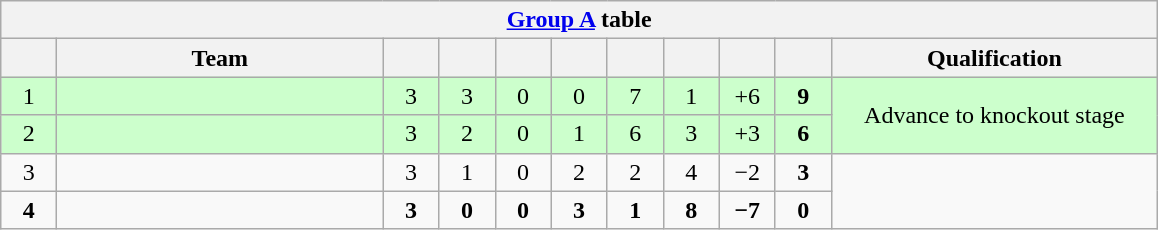<table class="wikitable" style="text-align:center">
<tr>
<th colspan="11"><a href='#'>Group A</a> table</th>
</tr>
<tr>
<th width="30"></th>
<th width="210">Team</th>
<th width="30"></th>
<th width="30"></th>
<th width="30"></th>
<th width="30"></th>
<th width="30"></th>
<th width="30"></th>
<th width="30"></th>
<th width="30"></th>
<th width="210">Qualification</th>
</tr>
<tr bgcolor="#ccffcc">
<td>1</td>
<td align="left"></td>
<td>3</td>
<td>3</td>
<td>0</td>
<td>0</td>
<td>7</td>
<td>1</td>
<td>+6</td>
<td><strong>9</strong></td>
<td rowspan="2">Advance to knockout stage</td>
</tr>
<tr bgcolor="#ccffcc">
<td>2</td>
<td align="left"></td>
<td>3</td>
<td>2</td>
<td>0</td>
<td>1</td>
<td>6</td>
<td>3</td>
<td>+3</td>
<td><strong>6</strong></td>
</tr>
<tr>
<td>3</td>
<td align="left"></td>
<td>3</td>
<td>1</td>
<td>0</td>
<td>2</td>
<td>2</td>
<td>4</td>
<td>−2</td>
<td><strong>3</strong></td>
<td rowspan="2"></td>
</tr>
<tr>
<td><strong>4</strong></td>
<td align="left"><strong></strong></td>
<td><strong>3</strong></td>
<td><strong>0</strong></td>
<td><strong>0</strong></td>
<td><strong>3</strong></td>
<td><strong>1</strong></td>
<td><strong>8</strong></td>
<td><strong>−7</strong></td>
<td><strong>0</strong></td>
</tr>
</table>
